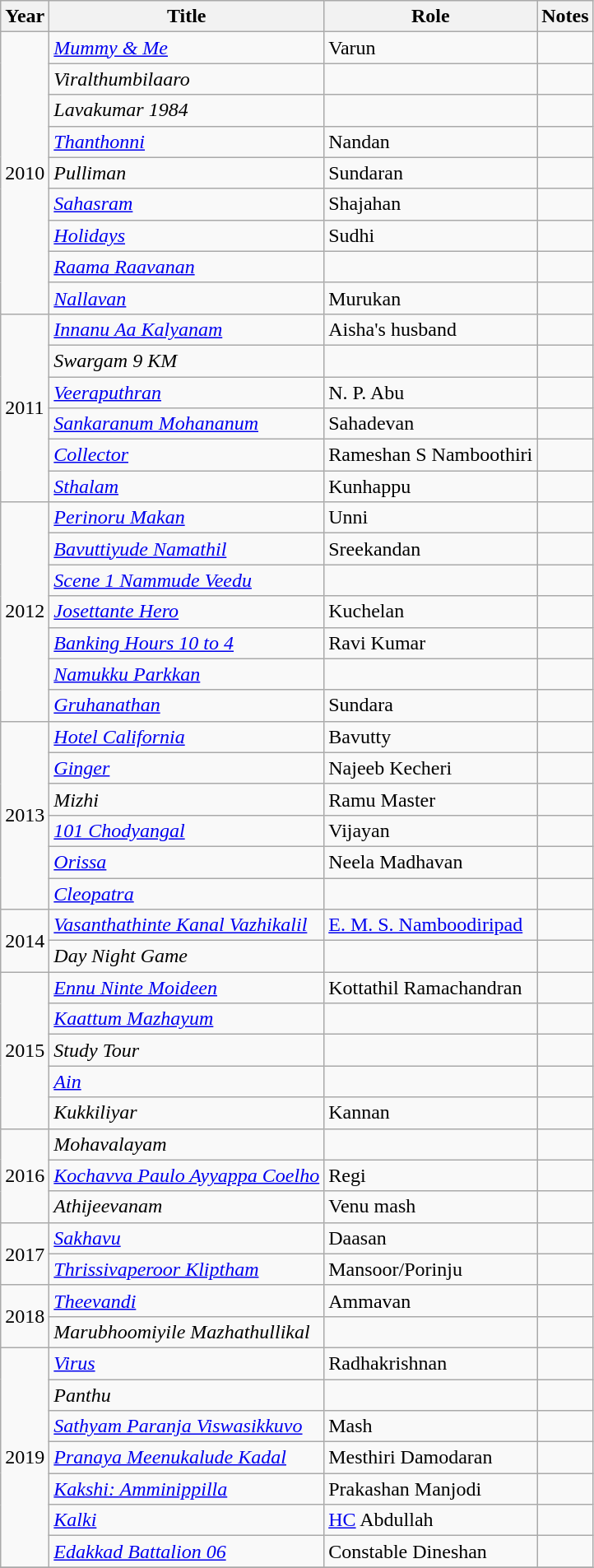<table class="wikitable sortable">
<tr>
<th>Year</th>
<th>Title</th>
<th>Role</th>
<th class="unsortable">Notes</th>
</tr>
<tr>
<td rowspan=9>2010</td>
<td><em><a href='#'>Mummy & Me</a></em></td>
<td>Varun</td>
<td></td>
</tr>
<tr>
<td><em>Viralthumbilaaro</em></td>
<td></td>
<td></td>
</tr>
<tr>
<td><em>Lavakumar 1984</em></td>
<td></td>
<td></td>
</tr>
<tr>
<td><em><a href='#'>Thanthonni</a></em></td>
<td>Nandan</td>
<td></td>
</tr>
<tr>
<td><em>Pulliman</em></td>
<td>Sundaran</td>
<td></td>
</tr>
<tr>
<td><em><a href='#'>Sahasram</a></em></td>
<td>Shajahan</td>
<td></td>
</tr>
<tr>
<td><em><a href='#'>Holidays</a></em></td>
<td>Sudhi</td>
<td></td>
</tr>
<tr>
<td><em><a href='#'>Raama Raavanan</a></em></td>
<td></td>
<td></td>
</tr>
<tr>
<td><em><a href='#'>Nallavan</a></em></td>
<td>Murukan</td>
<td></td>
</tr>
<tr>
<td rowspan=6>2011</td>
<td><em><a href='#'>Innanu Aa Kalyanam</a></em></td>
<td>Aisha's husband</td>
<td></td>
</tr>
<tr>
<td><em>Swargam 9 KM</em></td>
<td></td>
<td></td>
</tr>
<tr>
<td><em><a href='#'>Veeraputhran</a></em></td>
<td>N. P. Abu</td>
<td></td>
</tr>
<tr>
<td><em><a href='#'>Sankaranum Mohananum</a></em></td>
<td>Sahadevan</td>
<td></td>
</tr>
<tr>
<td><em><a href='#'>Collector</a></em></td>
<td>Rameshan S Namboothiri</td>
<td></td>
</tr>
<tr>
<td><em><a href='#'>Sthalam</a></em></td>
<td>Kunhappu</td>
<td></td>
</tr>
<tr>
<td rowspan=7>2012</td>
<td><em><a href='#'>Perinoru Makan</a></em></td>
<td>Unni</td>
<td></td>
</tr>
<tr>
<td><em><a href='#'>Bavuttiyude Namathil</a></em></td>
<td>Sreekandan</td>
<td></td>
</tr>
<tr>
<td><em><a href='#'>Scene 1 Nammude Veedu</a></em></td>
<td></td>
<td></td>
</tr>
<tr>
<td><em><a href='#'>Josettante Hero</a></em></td>
<td>Kuchelan</td>
<td></td>
</tr>
<tr>
<td><em><a href='#'>Banking Hours 10 to 4</a></em></td>
<td>Ravi Kumar</td>
<td></td>
</tr>
<tr>
<td><em><a href='#'>Namukku Parkkan</a></em></td>
<td></td>
<td></td>
</tr>
<tr>
<td><em><a href='#'>Gruhanathan</a></em></td>
<td>Sundara</td>
<td></td>
</tr>
<tr>
<td rowspan=6>2013</td>
<td><em><a href='#'>Hotel California</a></em></td>
<td>Bavutty</td>
<td></td>
</tr>
<tr>
<td><em><a href='#'>Ginger</a></em></td>
<td>Najeeb Kecheri</td>
<td></td>
</tr>
<tr>
<td><em>Mizhi</em></td>
<td>Ramu Master</td>
<td></td>
</tr>
<tr>
<td><em><a href='#'>101 Chodyangal</a></em></td>
<td>Vijayan</td>
<td></td>
</tr>
<tr>
<td><em><a href='#'>Orissa</a></em></td>
<td>Neela Madhavan</td>
<td></td>
</tr>
<tr>
<td><em><a href='#'>Cleopatra</a></em></td>
<td></td>
<td></td>
</tr>
<tr>
<td rowspan=2>2014</td>
<td><em><a href='#'>Vasanthathinte Kanal Vazhikalil</a></em></td>
<td><a href='#'>E. M. S. Namboodiripad</a></td>
<td></td>
</tr>
<tr>
<td><em>Day Night Game</em></td>
<td></td>
<td></td>
</tr>
<tr>
<td rowspan=5>2015</td>
<td><em><a href='#'>Ennu Ninte Moideen</a></em></td>
<td>Kottathil Ramachandran</td>
<td></td>
</tr>
<tr>
<td><em><a href='#'>Kaattum Mazhayum</a></em></td>
<td></td>
<td></td>
</tr>
<tr>
<td><em>Study Tour</em></td>
<td></td>
<td></td>
</tr>
<tr>
<td><em><a href='#'>Ain</a></em></td>
<td></td>
<td></td>
</tr>
<tr>
<td><em>Kukkiliyar</em></td>
<td>Kannan</td>
<td></td>
</tr>
<tr>
<td rowspan=3>2016</td>
<td><em>Mohavalayam</em></td>
<td></td>
<td></td>
</tr>
<tr>
<td><em><a href='#'>Kochavva Paulo Ayyappa Coelho</a></em></td>
<td>Regi</td>
<td></td>
</tr>
<tr>
<td><em>Athijeevanam</em></td>
<td>Venu mash</td>
<td></td>
</tr>
<tr>
<td rowspan=2>2017</td>
<td><em><a href='#'>Sakhavu</a></em></td>
<td>Daasan</td>
<td></td>
</tr>
<tr>
<td><em><a href='#'>Thrissivaperoor Kliptham</a></em></td>
<td>Mansoor/Porinju</td>
<td></td>
</tr>
<tr>
<td rowspan=2>2018</td>
<td><em><a href='#'>Theevandi</a></em></td>
<td>Ammavan</td>
<td></td>
</tr>
<tr>
<td><em>Marubhoomiyile Mazhathullikal</em></td>
<td></td>
<td></td>
</tr>
<tr>
<td rowspan=7>2019</td>
<td><em><a href='#'>Virus</a></em></td>
<td>Radhakrishnan</td>
<td></td>
</tr>
<tr>
<td><em>Panthu</em></td>
<td></td>
<td></td>
</tr>
<tr>
<td><em><a href='#'>Sathyam Paranja Viswasikkuvo</a></em></td>
<td>Mash</td>
<td></td>
</tr>
<tr>
<td><em><a href='#'>Pranaya Meenukalude Kadal</a></em></td>
<td>Mesthiri Damodaran</td>
<td></td>
</tr>
<tr>
<td><em><a href='#'>Kakshi: Amminippilla</a></em></td>
<td>Prakashan Manjodi</td>
<td></td>
</tr>
<tr>
<td><em><a href='#'>Kalki</a></em></td>
<td><a href='#'>HC</a> Abdullah</td>
<td></td>
</tr>
<tr>
<td><em><a href='#'>Edakkad Battalion 06</a></em></td>
<td>Constable Dineshan</td>
<td></td>
</tr>
<tr>
</tr>
</table>
